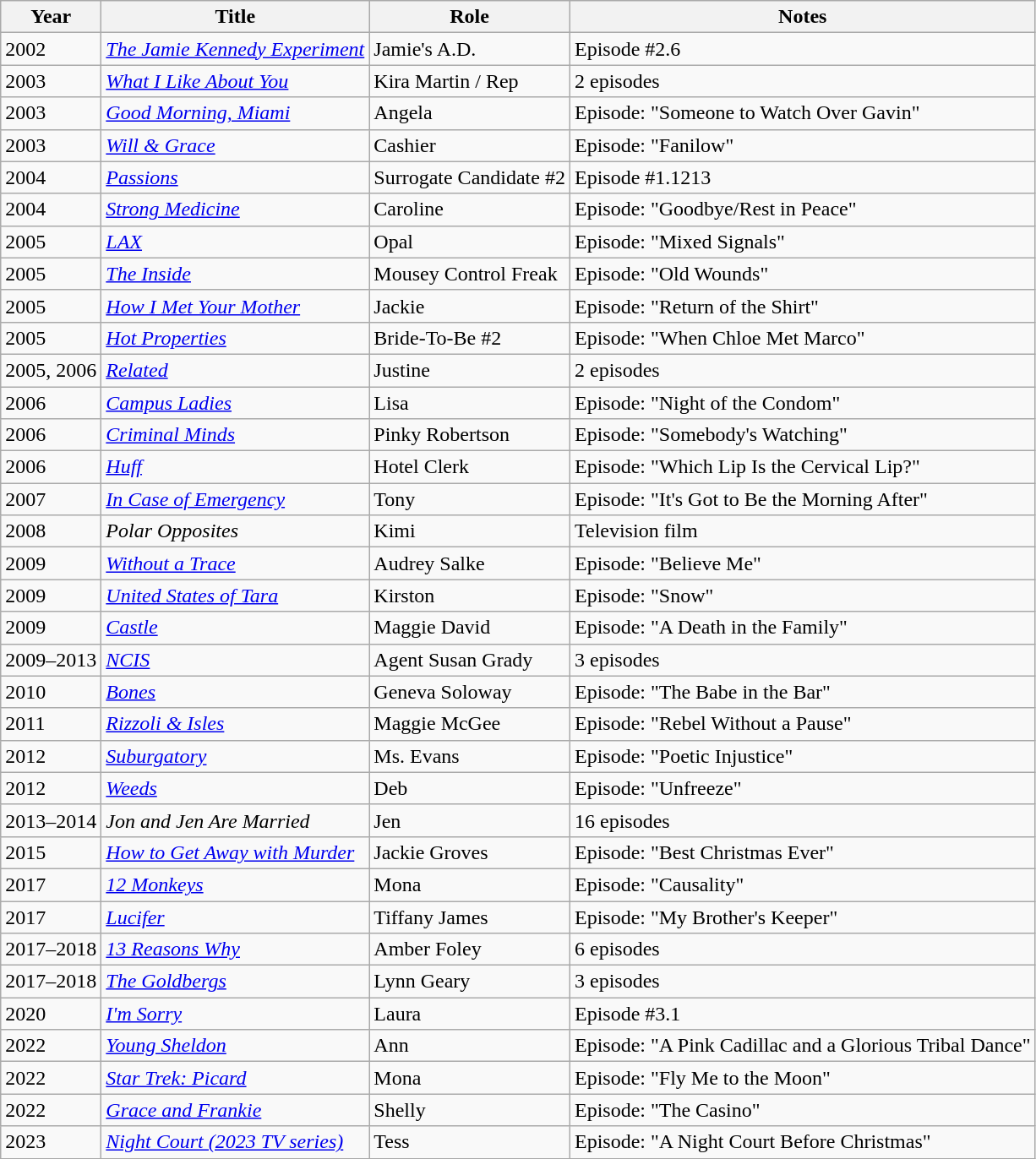<table class="wikitable sortable">
<tr>
<th>Year</th>
<th>Title</th>
<th>Role</th>
<th>Notes</th>
</tr>
<tr>
<td>2002</td>
<td><em><a href='#'>The Jamie Kennedy Experiment</a></em></td>
<td>Jamie's A.D.</td>
<td>Episode #2.6</td>
</tr>
<tr>
<td>2003</td>
<td><a href='#'><em>What I Like About You</em></a></td>
<td>Kira Martin / Rep</td>
<td>2 episodes</td>
</tr>
<tr>
<td>2003</td>
<td><em><a href='#'>Good Morning, Miami</a></em></td>
<td>Angela</td>
<td>Episode: "Someone to Watch Over Gavin"</td>
</tr>
<tr>
<td>2003</td>
<td><em><a href='#'>Will & Grace</a></em></td>
<td>Cashier</td>
<td>Episode: "Fanilow"</td>
</tr>
<tr>
<td>2004</td>
<td><em><a href='#'>Passions</a></em></td>
<td>Surrogate Candidate #2</td>
<td>Episode #1.1213</td>
</tr>
<tr>
<td>2004</td>
<td><em><a href='#'>Strong Medicine</a></em></td>
<td>Caroline</td>
<td>Episode: "Goodbye/Rest in Peace"</td>
</tr>
<tr>
<td>2005</td>
<td><a href='#'><em>LAX</em></a></td>
<td>Opal</td>
<td>Episode: "Mixed Signals"</td>
</tr>
<tr>
<td>2005</td>
<td><a href='#'><em>The Inside</em></a></td>
<td>Mousey Control Freak</td>
<td>Episode: "Old Wounds"</td>
</tr>
<tr>
<td>2005</td>
<td><em><a href='#'>How I Met Your Mother</a></em></td>
<td>Jackie</td>
<td>Episode: "Return of the Shirt"</td>
</tr>
<tr>
<td>2005</td>
<td><a href='#'><em>Hot Properties</em></a></td>
<td>Bride-To-Be #2</td>
<td>Episode: "When Chloe Met Marco"</td>
</tr>
<tr>
<td>2005, 2006</td>
<td><em><a href='#'>Related</a></em></td>
<td>Justine</td>
<td>2 episodes</td>
</tr>
<tr>
<td>2006</td>
<td><em><a href='#'>Campus Ladies</a></em></td>
<td>Lisa</td>
<td>Episode: "Night of the Condom"</td>
</tr>
<tr>
<td>2006</td>
<td><em><a href='#'>Criminal Minds</a></em></td>
<td>Pinky Robertson</td>
<td>Episode: "Somebody's Watching"</td>
</tr>
<tr>
<td>2006</td>
<td><a href='#'><em>Huff</em></a></td>
<td>Hotel Clerk</td>
<td>Episode: "Which Lip Is the Cervical Lip?"</td>
</tr>
<tr>
<td>2007</td>
<td><a href='#'><em>In Case of Emergency</em></a></td>
<td>Tony</td>
<td>Episode: "It's Got to Be the Morning After"</td>
</tr>
<tr>
<td>2008</td>
<td><em>Polar Opposites</em></td>
<td>Kimi</td>
<td>Television film</td>
</tr>
<tr>
<td>2009</td>
<td><em><a href='#'>Without a Trace</a></em></td>
<td>Audrey Salke</td>
<td>Episode: "Believe Me"</td>
</tr>
<tr>
<td>2009</td>
<td><em><a href='#'>United States of Tara</a></em></td>
<td>Kirston</td>
<td>Episode: "Snow"</td>
</tr>
<tr>
<td>2009</td>
<td><a href='#'><em>Castle</em></a></td>
<td>Maggie David</td>
<td>Episode: "A Death in the Family"</td>
</tr>
<tr>
<td>2009–2013</td>
<td><a href='#'><em>NCIS</em></a></td>
<td>Agent Susan Grady</td>
<td>3 episodes</td>
</tr>
<tr>
<td>2010</td>
<td><a href='#'><em>Bones</em></a></td>
<td>Geneva Soloway</td>
<td>Episode: "The Babe in the Bar"</td>
</tr>
<tr>
<td>2011</td>
<td><em><a href='#'>Rizzoli & Isles</a></em></td>
<td>Maggie McGee</td>
<td>Episode: "Rebel Without a Pause"</td>
</tr>
<tr>
<td>2012</td>
<td><em><a href='#'>Suburgatory</a></em></td>
<td>Ms. Evans</td>
<td>Episode: "Poetic Injustice"</td>
</tr>
<tr>
<td>2012</td>
<td><a href='#'><em>Weeds</em></a></td>
<td>Deb</td>
<td>Episode: "Unfreeze"</td>
</tr>
<tr>
<td>2013–2014</td>
<td><em>Jon and Jen Are Married</em></td>
<td>Jen</td>
<td>16 episodes</td>
</tr>
<tr>
<td>2015</td>
<td><em><a href='#'>How to Get Away with Murder</a></em></td>
<td>Jackie Groves</td>
<td>Episode: "Best Christmas Ever"</td>
</tr>
<tr>
<td>2017</td>
<td><a href='#'><em>12 Monkeys</em></a></td>
<td>Mona</td>
<td>Episode: "Causality"</td>
</tr>
<tr>
<td>2017</td>
<td><a href='#'><em>Lucifer</em></a></td>
<td>Tiffany James</td>
<td>Episode: "My Brother's Keeper"</td>
</tr>
<tr>
<td>2017–2018</td>
<td><em><a href='#'>13 Reasons Why</a></em></td>
<td>Amber Foley</td>
<td>6 episodes</td>
</tr>
<tr>
<td>2017–2018</td>
<td><a href='#'><em>The Goldbergs</em></a></td>
<td>Lynn Geary</td>
<td>3 episodes</td>
</tr>
<tr>
<td>2020</td>
<td><a href='#'><em>I'm Sorry</em></a></td>
<td>Laura</td>
<td>Episode #3.1</td>
</tr>
<tr>
<td>2022</td>
<td><em><a href='#'>Young Sheldon</a></em></td>
<td>Ann</td>
<td>Episode: "A Pink Cadillac and a Glorious Tribal Dance"</td>
</tr>
<tr>
<td>2022</td>
<td><a href='#'><em>Star Trek: Picard</em></a></td>
<td>Mona</td>
<td>Episode: "Fly Me to the Moon"</td>
</tr>
<tr>
<td>2022</td>
<td><em><a href='#'>Grace and Frankie</a></em></td>
<td>Shelly</td>
<td>Episode: "The Casino"</td>
</tr>
<tr>
<td>2023</td>
<td><a href='#'><em>Night Court (2023 TV series)</em></a></td>
<td>Tess</td>
<td>Episode: "A Night Court Before Christmas"</td>
</tr>
</table>
